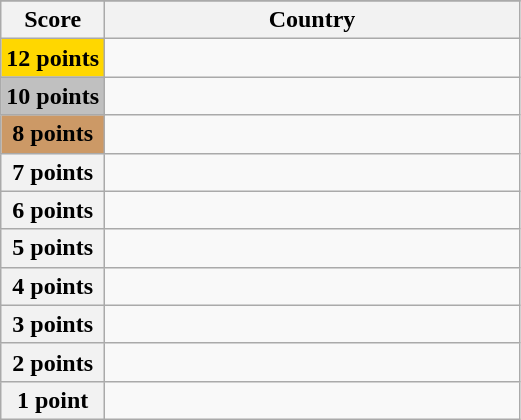<table class="wikitable">
<tr>
</tr>
<tr>
<th scope="col" width="20%">Score</th>
<th scope="col">Country</th>
</tr>
<tr>
<th scope="row" style="background:gold">12 points</th>
<td></td>
</tr>
<tr>
<th scope="row" style="background:silver">10 points</th>
<td></td>
</tr>
<tr>
<th scope="row" style="background:#CC9966">8 points</th>
<td></td>
</tr>
<tr>
<th scope="row">7 points</th>
<td></td>
</tr>
<tr>
<th scope="row">6 points</th>
<td></td>
</tr>
<tr>
<th scope="row">5 points</th>
<td></td>
</tr>
<tr>
<th scope="row">4 points</th>
<td></td>
</tr>
<tr>
<th scope="row">3 points</th>
<td></td>
</tr>
<tr>
<th scope="row">2 points</th>
<td></td>
</tr>
<tr>
<th scope="row">1 point</th>
<td></td>
</tr>
</table>
